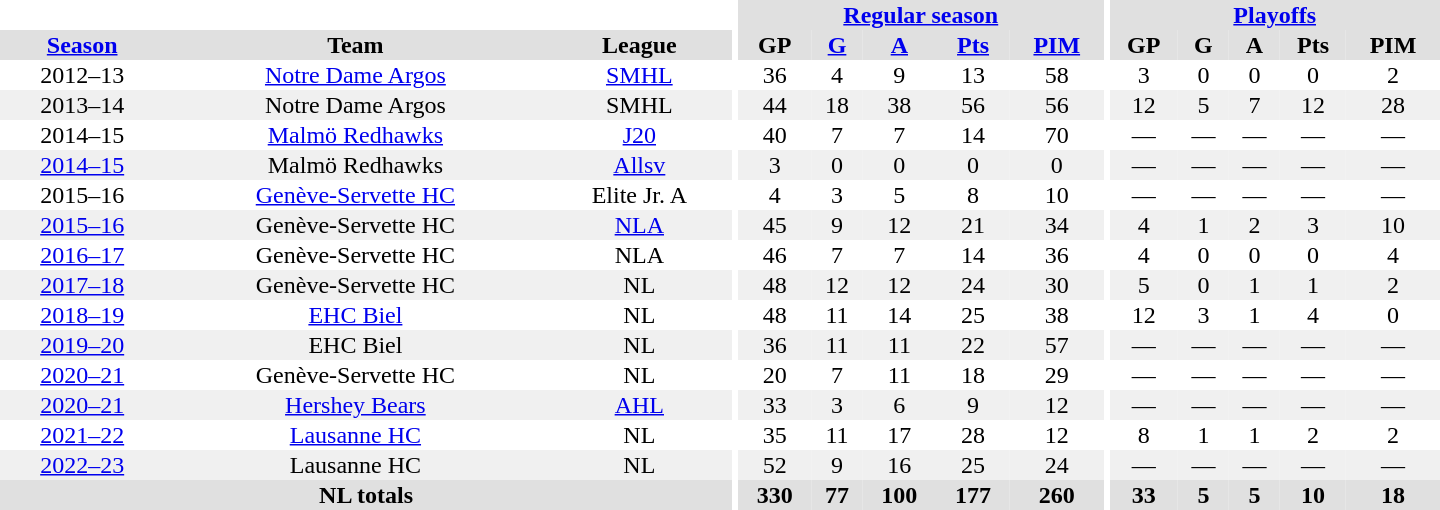<table border="0" cellpadding="1" cellspacing="0" style="text-align:center; width:60em">
<tr bgcolor="#e0e0e0">
<th colspan="3" bgcolor="#ffffff"></th>
<th rowspan="99" bgcolor="#ffffff"></th>
<th colspan="5"><a href='#'>Regular season</a></th>
<th rowspan="99" bgcolor="#ffffff"></th>
<th colspan="5"><a href='#'>Playoffs</a></th>
</tr>
<tr bgcolor="#e0e0e0">
<th><a href='#'>Season</a></th>
<th>Team</th>
<th>League</th>
<th>GP</th>
<th><a href='#'>G</a></th>
<th><a href='#'>A</a></th>
<th><a href='#'>Pts</a></th>
<th><a href='#'>PIM</a></th>
<th>GP</th>
<th>G</th>
<th>A</th>
<th>Pts</th>
<th>PIM</th>
</tr>
<tr>
<td>2012–13</td>
<td><a href='#'>Notre Dame Argos</a></td>
<td><a href='#'>SMHL</a></td>
<td>36</td>
<td>4</td>
<td>9</td>
<td>13</td>
<td>58</td>
<td>3</td>
<td>0</td>
<td>0</td>
<td>0</td>
<td>2</td>
</tr>
<tr bgcolor="#f0f0f0">
<td>2013–14</td>
<td>Notre Dame Argos</td>
<td>SMHL</td>
<td>44</td>
<td>18</td>
<td>38</td>
<td>56</td>
<td>56</td>
<td>12</td>
<td>5</td>
<td>7</td>
<td>12</td>
<td>28</td>
</tr>
<tr>
<td>2014–15</td>
<td><a href='#'>Malmö Redhawks</a></td>
<td><a href='#'>J20</a></td>
<td>40</td>
<td>7</td>
<td>7</td>
<td>14</td>
<td>70</td>
<td>—</td>
<td>—</td>
<td>—</td>
<td>—</td>
<td>—</td>
</tr>
<tr bgcolor="#f0f0f0">
<td><a href='#'>2014–15</a></td>
<td>Malmö Redhawks</td>
<td><a href='#'>Allsv</a></td>
<td>3</td>
<td>0</td>
<td>0</td>
<td>0</td>
<td>0</td>
<td>—</td>
<td>—</td>
<td>—</td>
<td>—</td>
<td>—</td>
</tr>
<tr>
<td>2015–16</td>
<td><a href='#'>Genève-Servette HC</a></td>
<td>Elite Jr. A</td>
<td>4</td>
<td>3</td>
<td>5</td>
<td>8</td>
<td>10</td>
<td>—</td>
<td>—</td>
<td>—</td>
<td>—</td>
<td>—</td>
</tr>
<tr bgcolor="#f0f0f0">
<td><a href='#'>2015–16</a></td>
<td>Genève-Servette HC</td>
<td><a href='#'>NLA</a></td>
<td>45</td>
<td>9</td>
<td>12</td>
<td>21</td>
<td>34</td>
<td>4</td>
<td>1</td>
<td>2</td>
<td>3</td>
<td>10</td>
</tr>
<tr>
<td><a href='#'>2016–17</a></td>
<td>Genève-Servette HC</td>
<td>NLA</td>
<td>46</td>
<td>7</td>
<td>7</td>
<td>14</td>
<td>36</td>
<td>4</td>
<td>0</td>
<td>0</td>
<td>0</td>
<td>4</td>
</tr>
<tr bgcolor="#f0f0f0">
<td><a href='#'>2017–18</a></td>
<td>Genève-Servette HC</td>
<td>NL</td>
<td>48</td>
<td>12</td>
<td>12</td>
<td>24</td>
<td>30</td>
<td>5</td>
<td>0</td>
<td>1</td>
<td>1</td>
<td>2</td>
</tr>
<tr>
<td><a href='#'>2018–19</a></td>
<td><a href='#'>EHC Biel</a></td>
<td>NL</td>
<td>48</td>
<td>11</td>
<td>14</td>
<td>25</td>
<td>38</td>
<td>12</td>
<td>3</td>
<td>1</td>
<td>4</td>
<td>0</td>
</tr>
<tr bgcolor="#f0f0f0">
<td><a href='#'>2019–20</a></td>
<td>EHC Biel</td>
<td>NL</td>
<td>36</td>
<td>11</td>
<td>11</td>
<td>22</td>
<td>57</td>
<td>—</td>
<td>—</td>
<td>—</td>
<td>—</td>
<td>—</td>
</tr>
<tr>
<td><a href='#'>2020–21</a></td>
<td>Genève-Servette HC</td>
<td>NL</td>
<td>20</td>
<td>7</td>
<td>11</td>
<td>18</td>
<td>29</td>
<td>—</td>
<td>—</td>
<td>—</td>
<td>—</td>
<td>—</td>
</tr>
<tr bgcolor="#f0f0f0">
<td><a href='#'>2020–21</a></td>
<td><a href='#'>Hershey Bears</a></td>
<td><a href='#'>AHL</a></td>
<td>33</td>
<td>3</td>
<td>6</td>
<td>9</td>
<td>12</td>
<td>—</td>
<td>—</td>
<td>—</td>
<td>—</td>
<td>—</td>
</tr>
<tr>
<td><a href='#'>2021–22</a></td>
<td><a href='#'>Lausanne HC</a></td>
<td>NL</td>
<td>35</td>
<td>11</td>
<td>17</td>
<td>28</td>
<td>12</td>
<td>8</td>
<td>1</td>
<td>1</td>
<td>2</td>
<td>2</td>
</tr>
<tr bgcolor="#f0f0f0">
<td><a href='#'>2022–23</a></td>
<td>Lausanne HC</td>
<td>NL</td>
<td>52</td>
<td>9</td>
<td>16</td>
<td>25</td>
<td>24</td>
<td>—</td>
<td>—</td>
<td>—</td>
<td>—</td>
<td>—</td>
</tr>
<tr bgcolor="#e0e0e0">
<th colspan="3">NL totals</th>
<th>330</th>
<th>77</th>
<th>100</th>
<th>177</th>
<th>260</th>
<th>33</th>
<th>5</th>
<th>5</th>
<th>10</th>
<th>18</th>
</tr>
</table>
